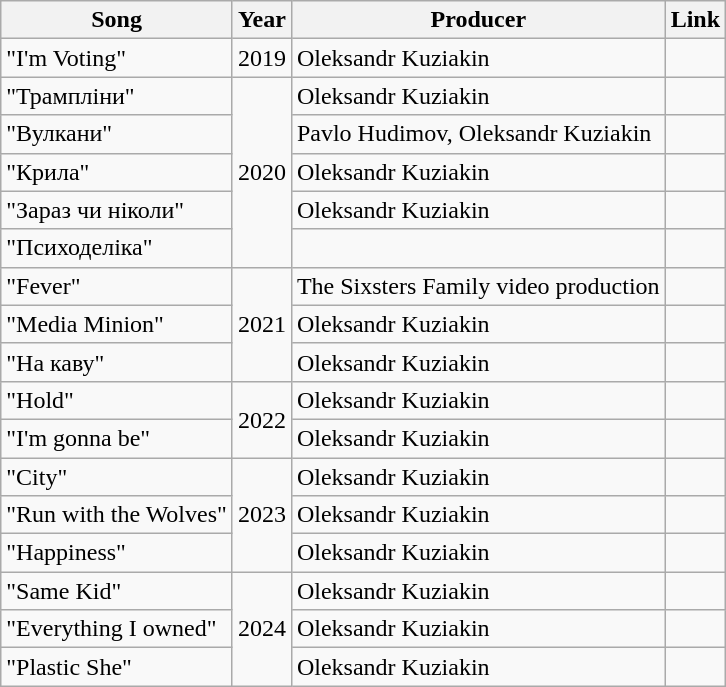<table class="wikitable">
<tr>
<th>Song</th>
<th>Year</th>
<th>Producer</th>
<th>Link</th>
</tr>
<tr>
<td>"I'm Voting"</td>
<td rowspan="1">2019</td>
<td>Oleksandr Kuziakin</td>
<td></td>
</tr>
<tr>
<td>"Трампліни"</td>
<td rowspan="5">2020</td>
<td>Oleksandr Kuziakin</td>
<td></td>
</tr>
<tr>
<td>"Вулкани"</td>
<td>Pavlo Hudimov, Oleksandr Kuziakin</td>
<td></td>
</tr>
<tr>
<td>"Крила"</td>
<td>Oleksandr Kuziakin</td>
<td></td>
</tr>
<tr>
<td>"Зараз чи ніколи"</td>
<td>Oleksandr Kuziakin</td>
<td></td>
</tr>
<tr>
<td>"Психоделіка"</td>
<td></td>
<td></td>
</tr>
<tr>
<td>"Fever"</td>
<td rowspan="3">2021</td>
<td>The Sixsters Family video production</td>
<td></td>
</tr>
<tr>
<td>"Media Minion"</td>
<td>Oleksandr Kuziakin</td>
<td></td>
</tr>
<tr>
<td>"На каву"</td>
<td>Oleksandr Kuziakin</td>
<td></td>
</tr>
<tr>
<td>"Hold"</td>
<td rowspan="2">2022</td>
<td>Oleksandr Kuziakin</td>
<td></td>
</tr>
<tr>
<td>"I'm gonna be"</td>
<td>Oleksandr Kuziakin</td>
<td></td>
</tr>
<tr>
<td>"City"</td>
<td rowspan="3">2023</td>
<td>Oleksandr Kuziakin</td>
<td></td>
</tr>
<tr>
<td>"Run with the Wolves"</td>
<td>Oleksandr Kuziakin</td>
<td></td>
</tr>
<tr>
<td>"Happiness"</td>
<td>Oleksandr Kuziakin</td>
<td></td>
</tr>
<tr>
<td>"Same Kid"</td>
<td rowspan="3">2024</td>
<td>Oleksandr Kuziakin</td>
<td></td>
</tr>
<tr>
<td>"Everything I owned"</td>
<td>Oleksandr Kuziakin</td>
<td></td>
</tr>
<tr>
<td>"Plastic She"</td>
<td>Oleksandr Kuziakin</td>
<td></td>
</tr>
</table>
